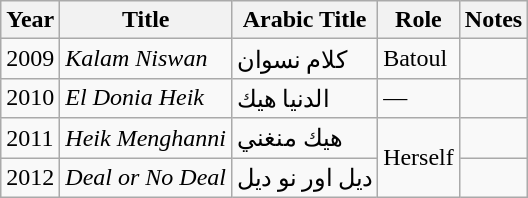<table class="wikitable">
<tr>
<th>Year</th>
<th>Title</th>
<th>Arabic Title</th>
<th>Role</th>
<th>Notes</th>
</tr>
<tr>
<td>2009</td>
<td><em>Kalam Niswan</em></td>
<td>كلام نسوان</td>
<td>Batoul</td>
<td></td>
</tr>
<tr>
<td>2010</td>
<td><em>El Donia Heik</em></td>
<td>الدنيا هيك</td>
<td>—</td>
<td></td>
</tr>
<tr>
<td>2011</td>
<td><em>Heik Menghanni</em></td>
<td>هيك منغني</td>
<td rowspan="2">Herself</td>
<td></td>
</tr>
<tr>
<td>2012</td>
<td><em>Deal or No Deal</em></td>
<td>ديل اور نو ديل</td>
<td></td>
</tr>
</table>
